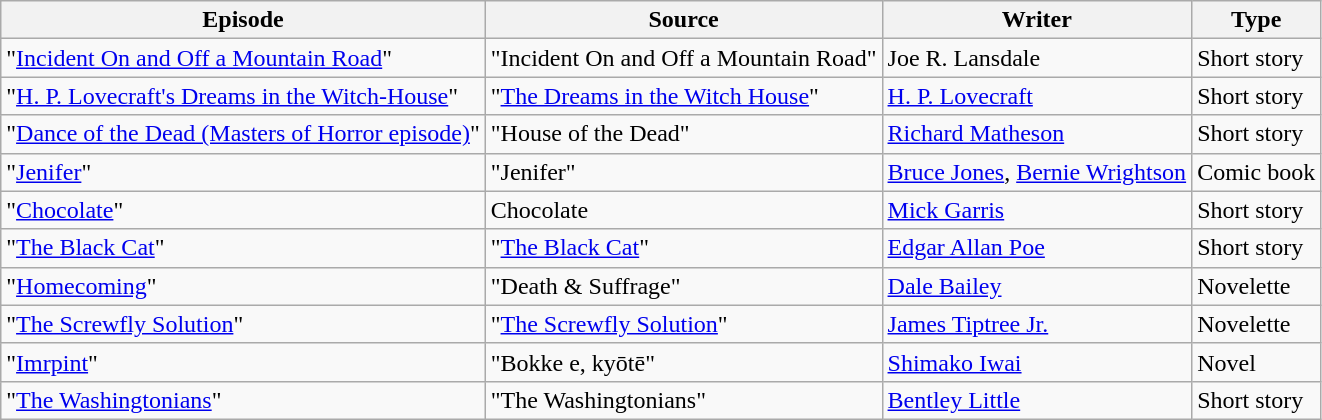<table class="wikitable">
<tr>
<th>Episode</th>
<th>Source</th>
<th>Writer</th>
<th>Type</th>
</tr>
<tr>
<td>"<a href='#'>Incident On and Off a Mountain Road</a>"</td>
<td>"Incident On and Off a Mountain Road"</td>
<td>Joe R. Lansdale</td>
<td>Short story</td>
</tr>
<tr>
<td>"<a href='#'>H. P. Lovecraft's Dreams in the Witch-House</a>"</td>
<td>"<a href='#'>The Dreams in the Witch House</a>"</td>
<td><a href='#'>H. P. Lovecraft</a></td>
<td>Short story</td>
</tr>
<tr>
<td>"<a href='#'>Dance of the Dead (Masters of Horror episode)</a>"</td>
<td>"House of the Dead"</td>
<td><a href='#'>Richard Matheson</a></td>
<td>Short story</td>
</tr>
<tr>
<td>"<a href='#'>Jenifer</a>"</td>
<td>"Jenifer"</td>
<td><a href='#'>Bruce Jones</a>, <a href='#'>Bernie Wrightson</a></td>
<td>Comic book</td>
</tr>
<tr>
<td>"<a href='#'>Chocolate</a>"</td>
<td>Chocolate</td>
<td><a href='#'>Mick Garris</a></td>
<td>Short story</td>
</tr>
<tr>
<td>"<a href='#'>The Black Cat</a>"</td>
<td>"<a href='#'>The Black Cat</a>"</td>
<td><a href='#'>Edgar Allan Poe</a></td>
<td>Short story</td>
</tr>
<tr>
<td>"<a href='#'>Homecoming</a>"</td>
<td>"Death & Suffrage"</td>
<td><a href='#'>Dale Bailey</a></td>
<td>Novelette</td>
</tr>
<tr>
<td>"<a href='#'>The Screwfly Solution</a>"</td>
<td>"<a href='#'>The Screwfly Solution</a>"</td>
<td><a href='#'>James Tiptree Jr.</a></td>
<td>Novelette</td>
</tr>
<tr>
<td>"<a href='#'>Imrpint</a>"</td>
<td>"Bokke e, kyōtē"</td>
<td><a href='#'>Shimako Iwai</a></td>
<td>Novel</td>
</tr>
<tr>
<td>"<a href='#'>The Washingtonians</a>"</td>
<td>"The Washingtonians"</td>
<td><a href='#'>Bentley Little</a></td>
<td>Short story</td>
</tr>
</table>
